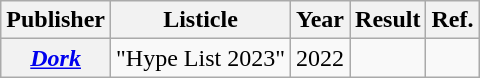<table class="wikitable sortable plainrowheaders">
<tr>
<th scope="col">Publisher</th>
<th scope="col">Listicle</th>
<th scope="col">Year</th>
<th scope="col">Result</th>
<th scope="col" class="unsortable">Ref.</th>
</tr>
<tr>
<th scope="rowgroup"><em><a href='#'>Dork</a></em></th>
<td>"Hype List 2023"</td>
<td>2022</td>
<td></td>
<td></td>
</tr>
</table>
